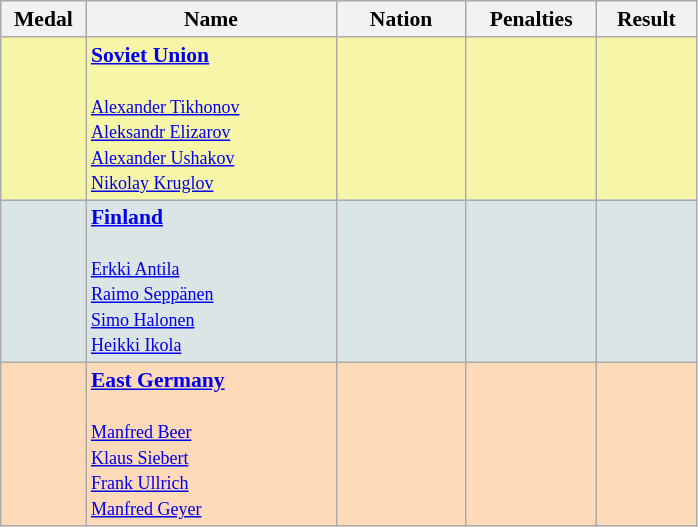<table class=wikitable style="border:1px solid #AAAAAA;font-size:90%">
<tr bgcolor="#E4E4E4">
<th style="border-bottom:1px solid #AAAAAA" width=50>Medal</th>
<th style="border-bottom:1px solid #AAAAAA" width=160>Name</th>
<th style="border-bottom:1px solid #AAAAAA" width=80>Nation</th>
<th style="border-bottom:1px solid #AAAAAA" width=80>Penalties</th>
<th style="border-bottom:1px solid #AAAAAA" width=60>Result</th>
</tr>
<tr bgcolor="#F7F6A8">
<td align="center"></td>
<td><strong><a href='#'>Soviet Union</a></strong><br><br><small><a href='#'>Alexander Tikhonov</a><br><a href='#'>Aleksandr Elizarov</a><br><a href='#'>Alexander Ushakov</a><br><a href='#'>Nikolay Kruglov</a></small></td>
<td></td>
<td align="center"></td>
<td align="center"></td>
</tr>
<tr bgcolor="#DCE5E5">
<td align="center"></td>
<td><strong><a href='#'>Finland</a></strong><br><br><small><a href='#'>Erkki Antila</a><br><a href='#'>Raimo Seppänen</a><br><a href='#'>Simo Halonen</a><br><a href='#'>Heikki Ikola</a></small></td>
<td></td>
<td align="center"></td>
<td align="right"></td>
</tr>
<tr bgcolor="#FFDAB9">
<td align="center"></td>
<td><strong><a href='#'>East Germany</a></strong><br><br><small><a href='#'>Manfred Beer</a><br><a href='#'>Klaus Siebert</a><br><a href='#'>Frank Ullrich</a><br><a href='#'>Manfred Geyer</a></small></td>
<td></td>
<td align="center"></td>
<td align="right"></td>
</tr>
</table>
